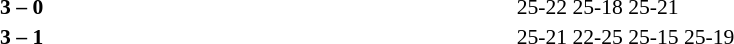<table width=100% cellspacing=1>
<tr>
<th width=20%></th>
<th width=12%></th>
<th width=20%></th>
<th width=33%></th>
<td></td>
</tr>
<tr style=font-size:90%>
<td align=right></td>
<td align=center><strong>3 – 0</strong></td>
<td></td>
<td>25-22 25-18 25-21</td>
<td></td>
</tr>
<tr style=font-size:90%>
<td align=right></td>
<td align=center><strong>3 – 1</strong></td>
<td></td>
<td>25-21 22-25 25-15 25-19</td>
</tr>
</table>
